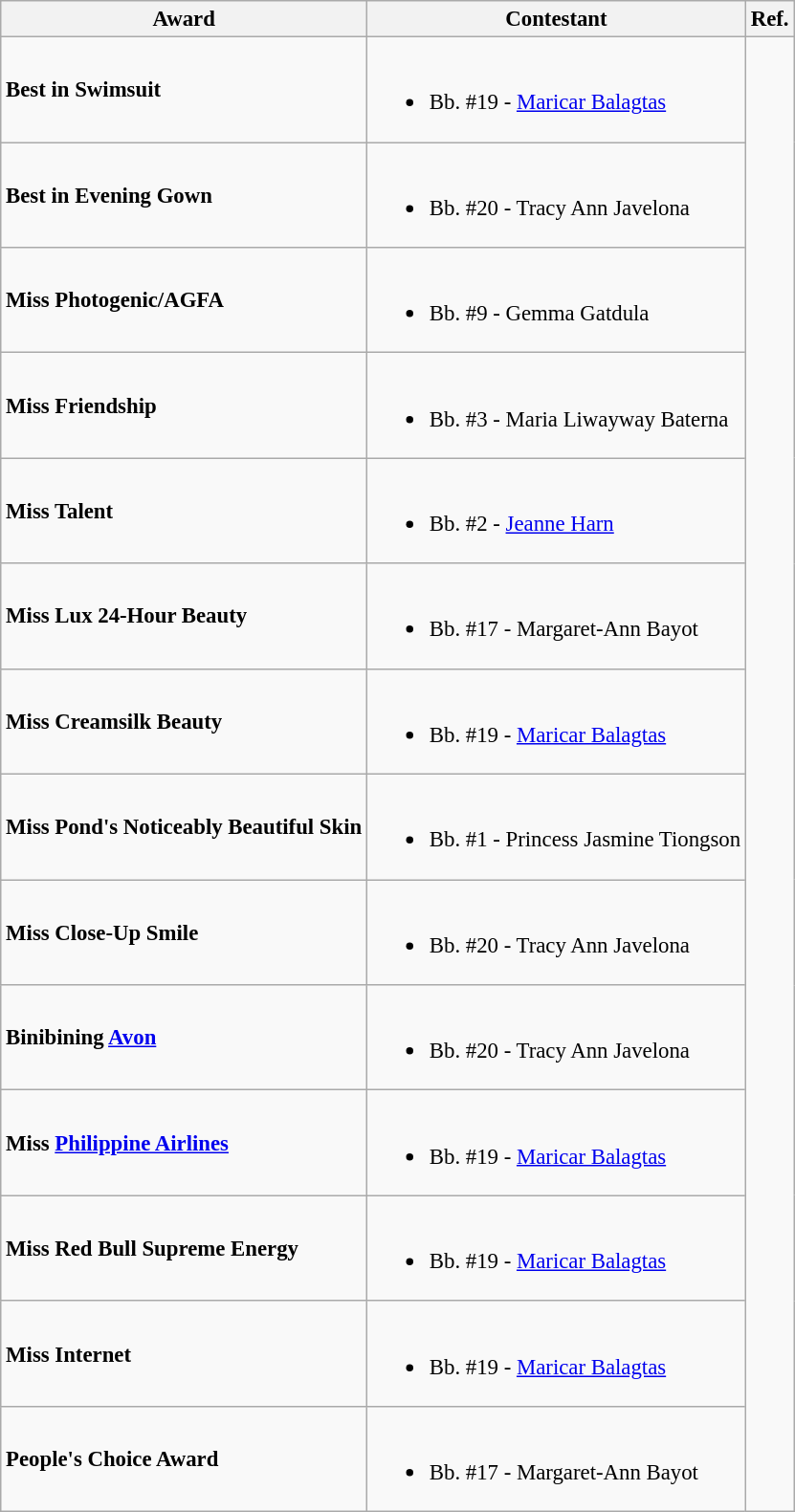<table class="wikitable sortable" style="font-size: 95%;">
<tr>
<th>Award</th>
<th>Contestant</th>
<th>Ref.</th>
</tr>
<tr>
<td><strong>Best in Swimsuit</strong></td>
<td><br><ul><li>Bb. #19 - <a href='#'>Maricar Balagtas</a></li></ul></td>
<td rowspan="14"></td>
</tr>
<tr>
<td><strong>Best in Evening Gown</strong></td>
<td><br><ul><li>Bb. #20 - Tracy Ann Javelona</li></ul></td>
</tr>
<tr>
<td><strong>Miss Photogenic/AGFA</strong></td>
<td><br><ul><li>Bb. #9 - Gemma Gatdula</li></ul></td>
</tr>
<tr>
<td><strong>Miss Friendship</strong></td>
<td><br><ul><li>Bb. #3 - Maria Liwayway Baterna</li></ul></td>
</tr>
<tr>
<td><strong>Miss Talent</strong></td>
<td><br><ul><li>Bb. #2 - <a href='#'>Jeanne Harn</a></li></ul></td>
</tr>
<tr>
<td><strong>Miss Lux 24-Hour Beauty</strong></td>
<td><br><ul><li>Bb. #17 - Margaret-Ann Bayot</li></ul></td>
</tr>
<tr>
<td><strong>Miss Creamsilk Beauty</strong></td>
<td><br><ul><li>Bb. #19 - <a href='#'>Maricar Balagtas</a></li></ul></td>
</tr>
<tr>
<td><strong>Miss Pond's Noticeably Beautiful Skin</strong></td>
<td><br><ul><li>Bb. #1 - Princess Jasmine Tiongson</li></ul></td>
</tr>
<tr>
<td><strong>Miss Close-Up Smile</strong></td>
<td><br><ul><li>Bb. #20 - Tracy Ann Javelona</li></ul></td>
</tr>
<tr>
<td><strong>Binibining <a href='#'>Avon</a></strong></td>
<td><br><ul><li>Bb. #20 - Tracy Ann Javelona</li></ul></td>
</tr>
<tr>
<td><strong>Miss <a href='#'>Philippine Airlines</a></strong></td>
<td><br><ul><li>Bb. #19 - <a href='#'>Maricar Balagtas</a></li></ul></td>
</tr>
<tr>
<td><strong>Miss Red Bull Supreme Energy</strong></td>
<td><br><ul><li>Bb. #19 - <a href='#'>Maricar Balagtas</a></li></ul></td>
</tr>
<tr>
<td><strong>Miss Internet</strong></td>
<td><br><ul><li>Bb. #19 - <a href='#'>Maricar Balagtas</a></li></ul></td>
</tr>
<tr>
<td><strong>People's Choice Award</strong></td>
<td><br><ul><li>Bb. #17 - Margaret-Ann Bayot</li></ul></td>
</tr>
</table>
